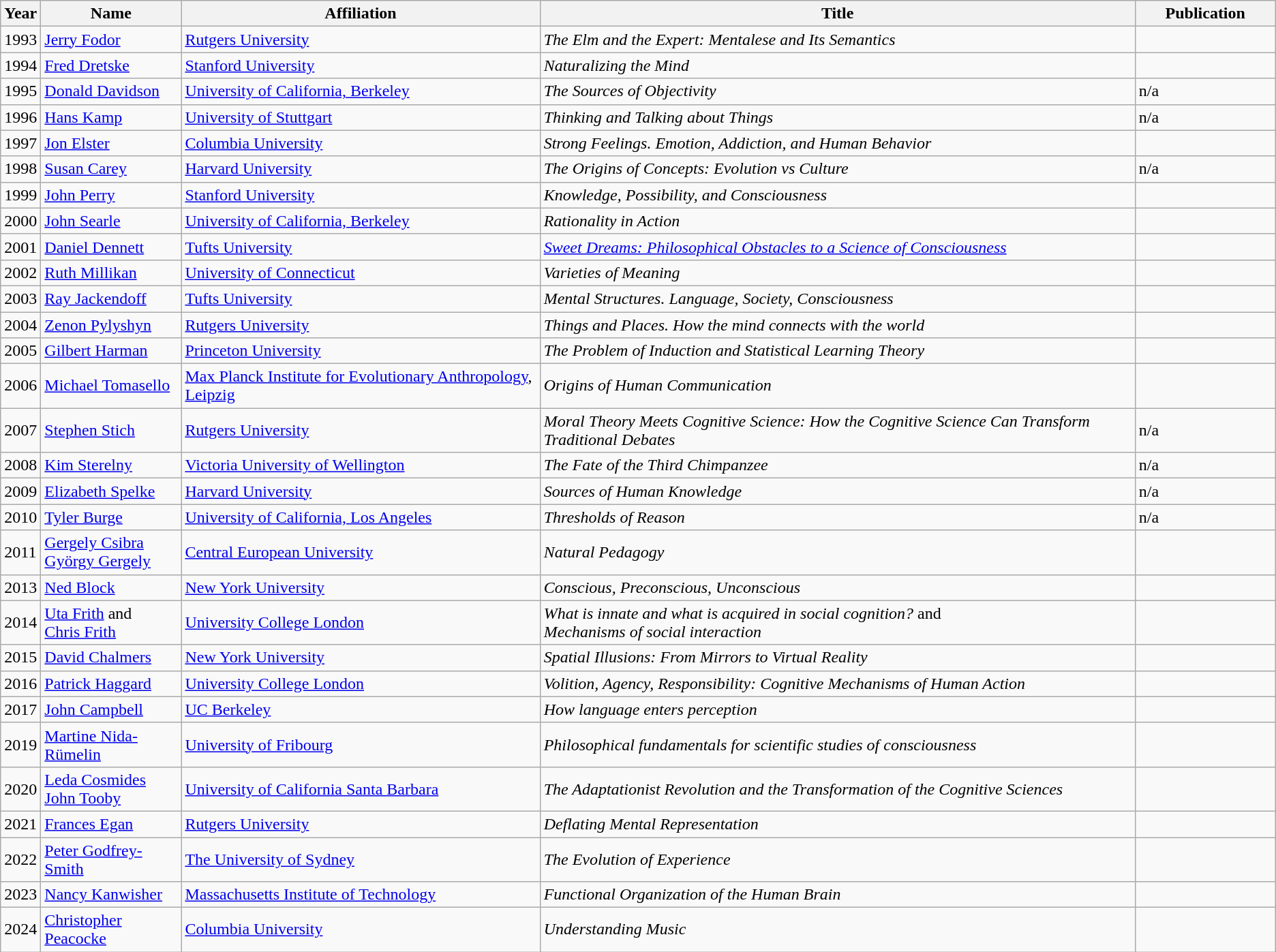<table class="wikitable">
<tr>
<th>Year</th>
<th width="130pt">Name</th>
<th>Affiliation</th>
<th>Title</th>
<th width="130pt">Publication</th>
</tr>
<tr>
<td>1993</td>
<td><a href='#'>Jerry Fodor</a></td>
<td><a href='#'>Rutgers University</a></td>
<td><em>The Elm and the Expert: Mentalese and Its Semantics</em></td>
<td></td>
</tr>
<tr>
<td>1994</td>
<td><a href='#'>Fred Dretske</a></td>
<td><a href='#'>Stanford University</a></td>
<td><em>Naturalizing the Mind</em></td>
<td></td>
</tr>
<tr>
<td>1995</td>
<td><a href='#'>Donald Davidson</a></td>
<td><a href='#'>University of California, Berkeley</a></td>
<td><em>The Sources of Objectivity</em></td>
<td>n/a</td>
</tr>
<tr>
<td>1996</td>
<td><a href='#'>Hans Kamp</a></td>
<td><a href='#'>University of Stuttgart</a></td>
<td><em>Thinking and Talking about Things</em></td>
<td>n/a</td>
</tr>
<tr>
<td>1997</td>
<td><a href='#'>Jon Elster</a></td>
<td><a href='#'>Columbia University</a></td>
<td><em>Strong Feelings. Emotion, Addiction, and Human Behavior</em></td>
<td></td>
</tr>
<tr>
<td>1998</td>
<td><a href='#'>Susan Carey</a></td>
<td><a href='#'>Harvard University</a></td>
<td><em>The Origins of Concepts: Evolution vs Culture</em></td>
<td>n/a</td>
</tr>
<tr>
<td>1999</td>
<td><a href='#'>John Perry</a></td>
<td><a href='#'>Stanford University</a></td>
<td><em>Knowledge, Possibility, and Consciousness</em></td>
<td></td>
</tr>
<tr>
<td>2000</td>
<td><a href='#'>John Searle</a></td>
<td><a href='#'>University of California, Berkeley</a></td>
<td><em>Rationality in Action</em></td>
<td></td>
</tr>
<tr>
<td>2001</td>
<td><a href='#'>Daniel Dennett</a></td>
<td><a href='#'>Tufts University</a></td>
<td><em><a href='#'>Sweet Dreams: Philosophical Obstacles to a Science of Consciousness</a></em></td>
<td></td>
</tr>
<tr>
<td>2002</td>
<td><a href='#'>Ruth Millikan</a></td>
<td><a href='#'>University of Connecticut</a></td>
<td><em>Varieties of Meaning</em></td>
<td></td>
</tr>
<tr>
<td>2003</td>
<td><a href='#'>Ray Jackendoff</a></td>
<td><a href='#'>Tufts University</a></td>
<td><em>Mental Structures. Language, Society, Consciousness</em></td>
<td></td>
</tr>
<tr>
<td>2004</td>
<td><a href='#'>Zenon Pylyshyn</a></td>
<td><a href='#'>Rutgers University</a></td>
<td><em>Things and Places. How the mind connects with the world</em></td>
<td></td>
</tr>
<tr>
<td>2005</td>
<td><a href='#'>Gilbert Harman</a></td>
<td><a href='#'>Princeton University</a></td>
<td><em>The Problem of Induction and Statistical Learning Theory</em></td>
<td></td>
</tr>
<tr>
<td>2006</td>
<td><a href='#'>Michael Tomasello</a></td>
<td><a href='#'>Max Planck Institute for Evolutionary Anthropology</a>, <a href='#'>Leipzig</a></td>
<td><em>Origins of Human Communication</em></td>
<td></td>
</tr>
<tr>
<td>2007</td>
<td><a href='#'>Stephen Stich</a></td>
<td><a href='#'>Rutgers University</a></td>
<td><em>Moral Theory Meets Cognitive Science: How the Cognitive Science Can Transform Traditional Debates</em></td>
<td>n/a</td>
</tr>
<tr>
<td>2008</td>
<td><a href='#'>Kim Sterelny</a></td>
<td><a href='#'>Victoria University of Wellington</a></td>
<td><em>The Fate of the Third Chimpanzee</em></td>
<td>n/a</td>
</tr>
<tr>
<td>2009</td>
<td><a href='#'>Elizabeth Spelke</a></td>
<td><a href='#'>Harvard University</a></td>
<td><em>Sources of Human Knowledge</em></td>
<td>n/a</td>
</tr>
<tr>
<td>2010</td>
<td><a href='#'>Tyler Burge</a></td>
<td><a href='#'>University of California, Los Angeles</a></td>
<td><em>Thresholds of Reason</em></td>
<td>n/a</td>
</tr>
<tr>
<td>2011</td>
<td><a href='#'>Gergely Csibra</a><br><a href='#'>György Gergely</a></td>
<td><a href='#'>Central European University</a></td>
<td><em>Natural Pedagogy</em></td>
<td></td>
</tr>
<tr>
<td>2013</td>
<td><a href='#'>Ned Block</a></td>
<td><a href='#'>New York University</a></td>
<td><em>Conscious, Preconscious, Unconscious</em></td>
<td></td>
</tr>
<tr>
<td>2014</td>
<td><a href='#'>Uta Frith</a> and <br><a href='#'>Chris Frith</a></td>
<td><a href='#'>University College London</a></td>
<td><em>What is innate and what is acquired in social cognition?</em> and <br> <em>Mechanisms of social interaction</em></td>
<td></td>
</tr>
<tr>
<td>2015</td>
<td><a href='#'>David Chalmers</a></td>
<td><a href='#'>New York University</a></td>
<td><em>Spatial Illusions: From Mirrors to Virtual Reality</em></td>
<td></td>
</tr>
<tr>
<td>2016</td>
<td><a href='#'>Patrick Haggard</a></td>
<td><a href='#'>University College London</a></td>
<td><em>Volition, Agency, Responsibility: Cognitive Mechanisms of Human Action</em></td>
<td></td>
</tr>
<tr>
<td>2017</td>
<td><a href='#'>John Campbell</a></td>
<td><a href='#'>UC Berkeley</a></td>
<td><em>How language enters perception</em></td>
<td></td>
</tr>
<tr>
<td>2019</td>
<td><a href='#'>Martine Nida-Rümelin</a></td>
<td><a href='#'>University of Fribourg</a></td>
<td><em>Philosophical fundamentals for scientific studies of consciousness</em></td>
<td></td>
</tr>
<tr>
<td>2020</td>
<td><a href='#'>Leda Cosmides</a><br><a href='#'>John Tooby</a></td>
<td><a href='#'>University of California Santa Barbara</a></td>
<td><em>The Adaptationist Revolution and the Transformation of the Cognitive Sciences</em></td>
<td></td>
</tr>
<tr>
<td>2021</td>
<td><a href='#'>Frances Egan</a></td>
<td><a href='#'>Rutgers University</a></td>
<td><em>Deflating Mental Representation</em></td>
<td></td>
</tr>
<tr>
<td>2022</td>
<td><a href='#'>Peter Godfrey-Smith</a></td>
<td><a href='#'>The University of Sydney</a></td>
<td><em>The Evolution of Experience</em></td>
<td></td>
</tr>
<tr>
<td>2023</td>
<td><a href='#'>Nancy Kanwisher </a></td>
<td><a href='#'>Massachusetts Institute of Technology</a></td>
<td><em>Functional Organization of the Human Brain</em></td>
<td></td>
</tr>
<tr>
<td>2024</td>
<td><a href='#'>Christopher Peacocke</a></td>
<td><a href='#'>Columbia University</a></td>
<td><em>Understanding Music</em></td>
<td></td>
</tr>
</table>
